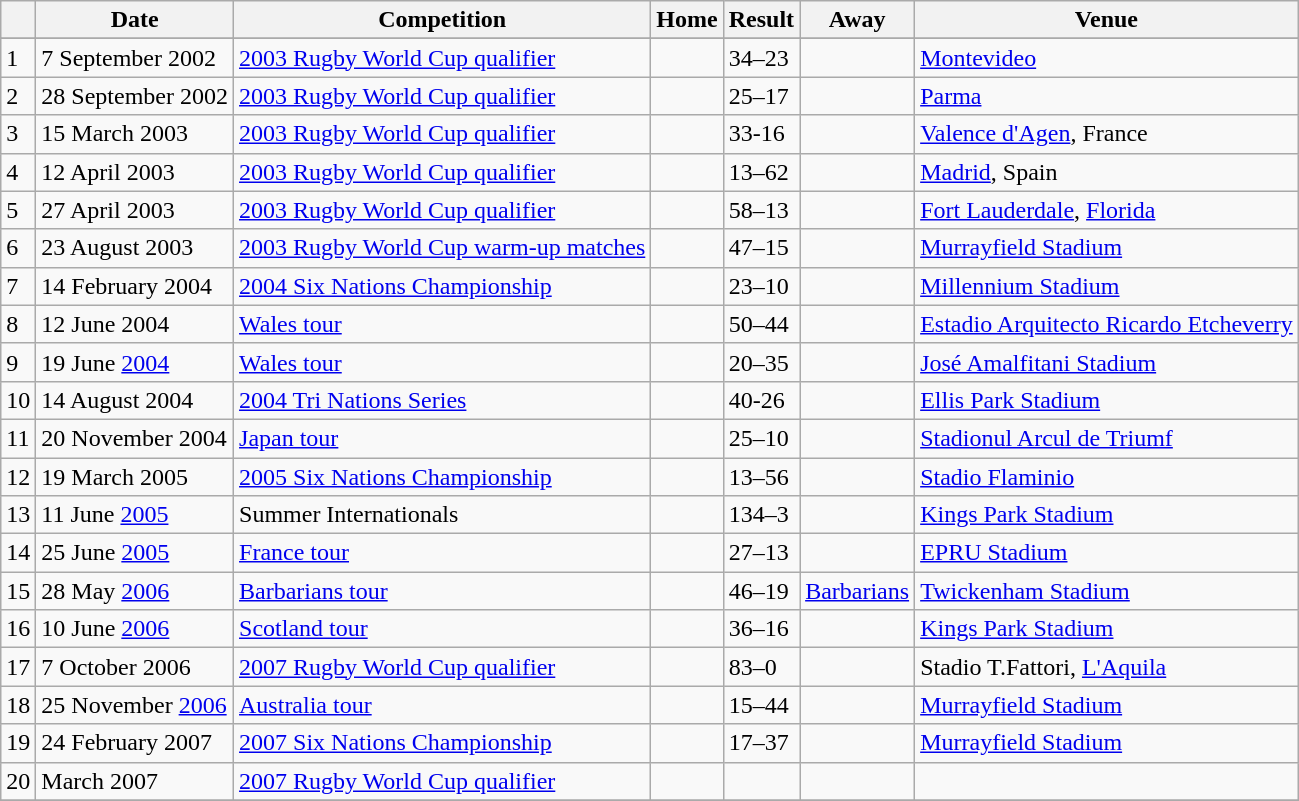<table class="wikitable collapsible ">
<tr>
<th></th>
<th>Date</th>
<th>Competition</th>
<th>Home</th>
<th>Result</th>
<th>Away</th>
<th>Venue</th>
</tr>
<tr 15B.C>
</tr>
<tr>
<td>1</td>
<td>7 September 2002</td>
<td><a href='#'>2003 Rugby World Cup qualifier</a></td>
<td></td>
<td>34–23</td>
<td></td>
<td><a href='#'>Montevideo</a></td>
</tr>
<tr>
<td>2</td>
<td>28 September 2002</td>
<td><a href='#'>2003 Rugby World Cup qualifier</a></td>
<td></td>
<td>25–17</td>
<td></td>
<td><a href='#'>Parma</a></td>
</tr>
<tr>
<td>3</td>
<td>15 March 2003</td>
<td><a href='#'>2003 Rugby World Cup qualifier</a></td>
<td></td>
<td>33-16</td>
<td></td>
<td><a href='#'>Valence d'Agen</a>, France</td>
</tr>
<tr>
<td>4</td>
<td>12 April 2003</td>
<td><a href='#'>2003 Rugby World Cup qualifier</a></td>
<td></td>
<td>13–62</td>
<td></td>
<td><a href='#'>Madrid</a>, Spain</td>
</tr>
<tr>
<td>5</td>
<td>27 April 2003</td>
<td><a href='#'>2003 Rugby World Cup qualifier</a></td>
<td></td>
<td>58–13</td>
<td></td>
<td><a href='#'>Fort Lauderdale</a>, <a href='#'>Florida</a></td>
</tr>
<tr>
<td>6</td>
<td>23 August 2003</td>
<td><a href='#'>2003 Rugby World Cup warm-up matches</a></td>
<td></td>
<td>47–15</td>
<td></td>
<td><a href='#'>Murrayfield Stadium</a></td>
</tr>
<tr>
<td>7</td>
<td>14 February 2004</td>
<td><a href='#'>2004 Six Nations Championship</a></td>
<td></td>
<td>23–10</td>
<td></td>
<td><a href='#'>Millennium Stadium</a></td>
</tr>
<tr>
<td>8</td>
<td>12 June 2004</td>
<td><a href='#'>Wales tour</a></td>
<td></td>
<td>50–44</td>
<td></td>
<td><a href='#'>Estadio Arquitecto Ricardo Etcheverry</a></td>
</tr>
<tr>
<td>9</td>
<td>19 June <a href='#'>2004</a></td>
<td><a href='#'>Wales tour</a></td>
<td></td>
<td>20–35</td>
<td></td>
<td><a href='#'>José Amalfitani Stadium</a></td>
</tr>
<tr>
<td>10</td>
<td>14 August 2004</td>
<td><a href='#'>2004 Tri Nations Series</a> <em></em></td>
<td></td>
<td>40-26</td>
<td></td>
<td><a href='#'>Ellis Park Stadium</a></td>
</tr>
<tr>
<td>11</td>
<td>20 November 2004</td>
<td><a href='#'>Japan tour</a></td>
<td></td>
<td>25–10</td>
<td></td>
<td><a href='#'>Stadionul Arcul de Triumf</a></td>
</tr>
<tr>
<td>12</td>
<td>19 March 2005</td>
<td><a href='#'>2005 Six Nations Championship</a></td>
<td></td>
<td>13–56</td>
<td></td>
<td><a href='#'>Stadio Flaminio</a></td>
</tr>
<tr>
<td>13</td>
<td>11 June <a href='#'>2005</a></td>
<td>Summer Internationals</td>
<td></td>
<td>134–3</td>
<td></td>
<td><a href='#'>Kings Park Stadium</a></td>
</tr>
<tr>
<td>14</td>
<td>25 June <a href='#'>2005</a></td>
<td><a href='#'>France tour</a></td>
<td></td>
<td>27–13</td>
<td></td>
<td><a href='#'>EPRU Stadium</a></td>
</tr>
<tr>
<td>15</td>
<td>28 May <a href='#'>2006</a></td>
<td><a href='#'>Barbarians tour</a></td>
<td></td>
<td>46–19</td>
<td><a href='#'>Barbarians</a></td>
<td><a href='#'>Twickenham Stadium</a></td>
</tr>
<tr>
<td>16</td>
<td>10 June <a href='#'>2006</a></td>
<td><a href='#'>Scotland tour</a></td>
<td></td>
<td>36–16</td>
<td></td>
<td><a href='#'>Kings Park Stadium</a></td>
</tr>
<tr>
<td>17</td>
<td>7 October 2006</td>
<td><a href='#'>2007 Rugby World Cup qualifier</a></td>
<td></td>
<td>83–0</td>
<td></td>
<td>Stadio T.Fattori, <a href='#'>L'Aquila</a></td>
</tr>
<tr>
<td>18</td>
<td>25 November <a href='#'>2006</a></td>
<td><a href='#'>Australia tour</a></td>
<td></td>
<td>15–44</td>
<td></td>
<td><a href='#'>Murrayfield Stadium</a></td>
</tr>
<tr>
<td>19</td>
<td>24 February 2007</td>
<td><a href='#'>2007 Six Nations Championship</a></td>
<td></td>
<td>17–37</td>
<td></td>
<td><a href='#'>Murrayfield Stadium</a></td>
</tr>
<tr>
<td>20</td>
<td>March 2007</td>
<td><a href='#'>2007 Rugby World Cup qualifier</a></td>
<td></td>
<td></td>
<td></td>
<td></td>
</tr>
<tr>
</tr>
</table>
